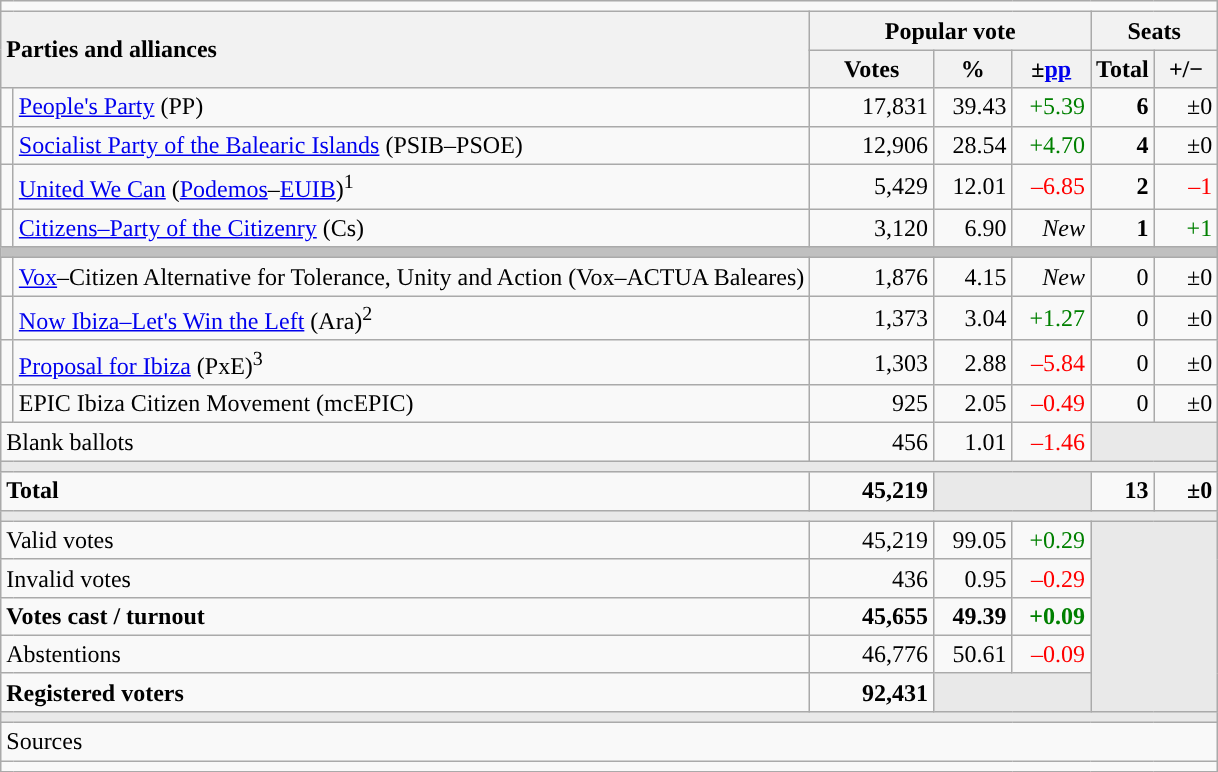<table class="wikitable" style="text-align:right;">
<tr>
<td colspan="7"></td>
</tr>
<tr>
<th style="text-align:left;" rowspan="2" colspan="2" width="525">Parties and alliances</th>
<th colspan="3">Popular vote</th>
<th colspan="2">Seats</th>
</tr>
<tr>
<th width="75">Votes</th>
<th width="45">%</th>
<th width="45">±<a href='#'>pp</a></th>
<th width="35">Total</th>
<th width="35">+/−</th>
</tr>
<tr>
<td width="1" style="color:inherit;background:"></td>
<td align="left"><a href='#'>People's Party</a> (PP)</td>
<td>17,831</td>
<td>39.43</td>
<td style="color:green;">+5.39</td>
<td><strong>6</strong></td>
<td>±0</td>
</tr>
<tr>
<td style="color:inherit;background:"></td>
<td align="left"><a href='#'>Socialist Party of the Balearic Islands</a> (PSIB–PSOE)</td>
<td>12,906</td>
<td>28.54</td>
<td style="color:green;">+4.70</td>
<td><strong>4</strong></td>
<td>±0</td>
</tr>
<tr>
<td style="color:inherit;background:"></td>
<td align="left"><a href='#'>United We Can</a> (<a href='#'>Podemos</a>–<a href='#'>EUIB</a>)<sup>1</sup></td>
<td>5,429</td>
<td>12.01</td>
<td style="color:red;">–6.85</td>
<td><strong>2</strong></td>
<td style="color:red;">–1</td>
</tr>
<tr>
<td style="color:inherit;background:"></td>
<td align="left"><a href='#'>Citizens–Party of the Citizenry</a> (Cs)</td>
<td>3,120</td>
<td>6.90</td>
<td><em>New</em></td>
<td><strong>1</strong></td>
<td style="color:green;">+1</td>
</tr>
<tr>
<td colspan="7" bgcolor="#C0C0C0"></td>
</tr>
<tr>
<td style="color:inherit;background:"></td>
<td align="left"><a href='#'>Vox</a>–Citizen Alternative for Tolerance, Unity and Action (Vox–ACTUA Baleares)</td>
<td>1,876</td>
<td>4.15</td>
<td><em>New</em></td>
<td>0</td>
<td>±0</td>
</tr>
<tr>
<td style="color:inherit;background:"></td>
<td align="left"><a href='#'>Now Ibiza–Let's Win the Left</a> (Ara)<sup>2</sup></td>
<td>1,373</td>
<td>3.04</td>
<td style="color:green;">+1.27</td>
<td>0</td>
<td>±0</td>
</tr>
<tr>
<td style="color:inherit;background:"></td>
<td align="left"><a href='#'>Proposal for Ibiza</a> (PxE)<sup>3</sup></td>
<td>1,303</td>
<td>2.88</td>
<td style="color:red;">–5.84</td>
<td>0</td>
<td>±0</td>
</tr>
<tr>
<td style="color:inherit;background:"></td>
<td align="left">EPIC Ibiza Citizen Movement (mcEPIC)</td>
<td>925</td>
<td>2.05</td>
<td style="color:red;">–0.49</td>
<td>0</td>
<td>±0</td>
</tr>
<tr>
<td align="left" colspan="2">Blank ballots</td>
<td>456</td>
<td>1.01</td>
<td style="color:red;">–1.46</td>
<td bgcolor="#E9E9E9" colspan="2"></td>
</tr>
<tr>
<td colspan="7" bgcolor="#E9E9E9"></td>
</tr>
<tr style="font-weight:bold;">
<td align="left" colspan="2">Total</td>
<td>45,219</td>
<td bgcolor="#E9E9E9" colspan="2"></td>
<td>13</td>
<td>±0</td>
</tr>
<tr>
<td colspan="7" bgcolor="#E9E9E9"></td>
</tr>
<tr>
<td align="left" colspan="2">Valid votes</td>
<td>45,219</td>
<td>99.05</td>
<td style="color:green;">+0.29</td>
<td bgcolor="#E9E9E9" colspan="2" rowspan="5"></td>
</tr>
<tr>
<td align="left" colspan="2">Invalid votes</td>
<td>436</td>
<td>0.95</td>
<td style="color:red;">–0.29</td>
</tr>
<tr style="font-weight:bold;">
<td align="left" colspan="2">Votes cast / turnout</td>
<td>45,655</td>
<td>49.39</td>
<td style="color:green;">+0.09</td>
</tr>
<tr>
<td align="left" colspan="2">Abstentions</td>
<td>46,776</td>
<td>50.61</td>
<td style="color:red;">–0.09</td>
</tr>
<tr style="font-weight:bold;">
<td align="left" colspan="2">Registered voters</td>
<td>92,431</td>
<td bgcolor="#E9E9E9" colspan="2"></td>
</tr>
<tr>
<td colspan="7" bgcolor="#E9E9E9"></td>
</tr>
<tr>
<td align="left" colspan="7">Sources</td>
</tr>
<tr>
<td colspan="7" style="text-align:left; max-width:790px;"></td>
</tr>
</table>
